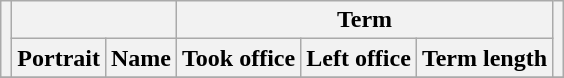<table class="wikitable sortable">
<tr>
<th rowspan=2></th>
<th colspan=2></th>
<th colspan=3>Term</th>
<th rowspan=2></th>
</tr>
<tr>
<th>Portrait</th>
<th>Name</th>
<th>Took office</th>
<th>Left office</th>
<th>Term length</th>
</tr>
<tr>
</tr>
</table>
